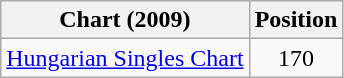<table class="wikitable sortable">
<tr>
<th>Chart (2009)</th>
<th>Position</th>
</tr>
<tr>
<td><a href='#'>Hungarian Singles Chart</a></td>
<td align="center">170</td>
</tr>
</table>
